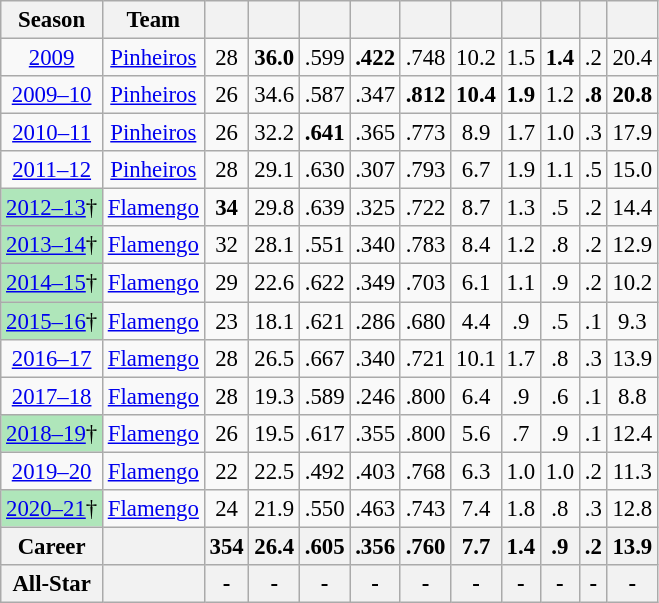<table class="wikitable sortable" style="font-size:95%; text-align:center;">
<tr>
<th>Season</th>
<th>Team</th>
<th></th>
<th></th>
<th></th>
<th></th>
<th></th>
<th></th>
<th></th>
<th></th>
<th></th>
<th></th>
</tr>
<tr>
<td><a href='#'>2009</a></td>
<td><a href='#'>Pinheiros</a></td>
<td>28</td>
<td><strong>36.0</strong></td>
<td>.599</td>
<td><strong>.422</strong></td>
<td>.748</td>
<td>10.2</td>
<td>1.5</td>
<td><strong>1.4</strong></td>
<td>.2</td>
<td>20.4</td>
</tr>
<tr>
<td><a href='#'>2009–10</a></td>
<td><a href='#'>Pinheiros</a></td>
<td>26</td>
<td>34.6</td>
<td>.587</td>
<td>.347</td>
<td><strong>.812</strong></td>
<td><strong>10.4</strong></td>
<td><strong>1.9</strong></td>
<td>1.2</td>
<td><strong>.8</strong></td>
<td><strong>20.8</strong></td>
</tr>
<tr>
<td><a href='#'>2010–11</a></td>
<td><a href='#'>Pinheiros</a></td>
<td>26</td>
<td>32.2</td>
<td><strong>.641</strong></td>
<td>.365</td>
<td>.773</td>
<td>8.9</td>
<td>1.7</td>
<td>1.0</td>
<td>.3</td>
<td>17.9</td>
</tr>
<tr>
<td><a href='#'>2011–12</a></td>
<td><a href='#'>Pinheiros</a></td>
<td>28</td>
<td>29.1</td>
<td>.630</td>
<td>.307</td>
<td>.793</td>
<td>6.7</td>
<td>1.9</td>
<td>1.1</td>
<td>.5</td>
<td>15.0</td>
</tr>
<tr>
<td style="text-align:center;background:#afe6ba;"><a href='#'>2012–13</a>†</td>
<td><a href='#'>Flamengo</a></td>
<td><strong>34</strong></td>
<td>29.8</td>
<td>.639</td>
<td>.325</td>
<td>.722</td>
<td>8.7</td>
<td>1.3</td>
<td>.5</td>
<td>.2</td>
<td>14.4</td>
</tr>
<tr>
<td style="text-align:center;background:#afe6ba;"><a href='#'>2013–14</a>†</td>
<td><a href='#'>Flamengo</a></td>
<td>32</td>
<td>28.1</td>
<td>.551</td>
<td>.340</td>
<td>.783</td>
<td>8.4</td>
<td>1.2</td>
<td>.8</td>
<td>.2</td>
<td>12.9</td>
</tr>
<tr>
<td style="text-align:center;background:#afe6ba;"><a href='#'>2014–15</a>†</td>
<td><a href='#'>Flamengo</a></td>
<td>29</td>
<td>22.6</td>
<td>.622</td>
<td>.349</td>
<td>.703</td>
<td>6.1</td>
<td>1.1</td>
<td>.9</td>
<td>.2</td>
<td>10.2</td>
</tr>
<tr>
<td style="text-align:center;background:#afe6ba;"><a href='#'>2015–16</a>†</td>
<td><a href='#'>Flamengo</a></td>
<td>23</td>
<td>18.1</td>
<td>.621</td>
<td>.286</td>
<td>.680</td>
<td>4.4</td>
<td>.9</td>
<td>.5</td>
<td>.1</td>
<td>9.3</td>
</tr>
<tr>
<td><a href='#'>2016–17</a></td>
<td><a href='#'>Flamengo</a></td>
<td>28</td>
<td>26.5</td>
<td>.667</td>
<td>.340</td>
<td>.721</td>
<td>10.1</td>
<td>1.7</td>
<td>.8</td>
<td>.3</td>
<td>13.9</td>
</tr>
<tr>
<td><a href='#'>2017–18</a></td>
<td><a href='#'>Flamengo</a></td>
<td>28</td>
<td>19.3</td>
<td>.589</td>
<td>.246</td>
<td>.800</td>
<td>6.4</td>
<td>.9</td>
<td>.6</td>
<td>.1</td>
<td>8.8</td>
</tr>
<tr>
<td style="text-align:center;background:#afe6ba;"><a href='#'>2018–19</a>†</td>
<td><a href='#'>Flamengo</a></td>
<td>26</td>
<td>19.5</td>
<td>.617</td>
<td>.355</td>
<td>.800</td>
<td>5.6</td>
<td>.7</td>
<td>.9</td>
<td>.1</td>
<td>12.4</td>
</tr>
<tr>
<td><a href='#'>2019–20</a></td>
<td><a href='#'>Flamengo</a></td>
<td>22</td>
<td>22.5</td>
<td>.492</td>
<td>.403</td>
<td>.768</td>
<td>6.3</td>
<td>1.0</td>
<td>1.0</td>
<td>.2</td>
<td>11.3</td>
</tr>
<tr>
<td style="text-align:center;background:#afe6ba;"><a href='#'>2020–21</a>†</td>
<td><a href='#'>Flamengo</a></td>
<td>24</td>
<td>21.9</td>
<td>.550</td>
<td>.463</td>
<td>.743</td>
<td>7.4</td>
<td>1.8</td>
<td>.8</td>
<td>.3</td>
<td>12.8</td>
</tr>
<tr>
<th>Career</th>
<th></th>
<th>354</th>
<th>26.4</th>
<th>.605</th>
<th>.356</th>
<th>.760</th>
<th>7.7</th>
<th>1.4</th>
<th>.9</th>
<th>.2</th>
<th>13.9</th>
</tr>
<tr>
<th>All-Star</th>
<th></th>
<th>-</th>
<th>-</th>
<th>-</th>
<th>-</th>
<th>-</th>
<th>-</th>
<th>-</th>
<th>-</th>
<th>-</th>
<th>-</th>
</tr>
</table>
